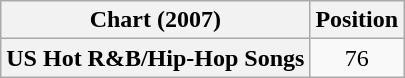<table class="wikitable plainrowheaders" style="text-align:center">
<tr>
<th scope="col">Chart (2007)</th>
<th scope="col">Position</th>
</tr>
<tr>
<th scope="row">US Hot R&B/Hip-Hop Songs</th>
<td style="text-align:center;">76</td>
</tr>
</table>
